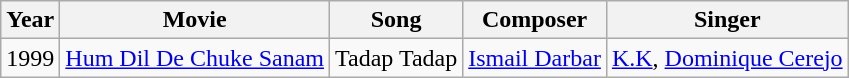<table class="wikitable">
<tr>
<th>Year</th>
<th>Movie</th>
<th>Song</th>
<th>Composer</th>
<th>Singer</th>
</tr>
<tr>
<td>1999</td>
<td><a href='#'>Hum Dil De Chuke Sanam</a></td>
<td>Tadap Tadap</td>
<td><a href='#'>Ismail Darbar</a></td>
<td><a href='#'>K.K</a>, <a href='#'>Dominique Cerejo</a></td>
</tr>
</table>
